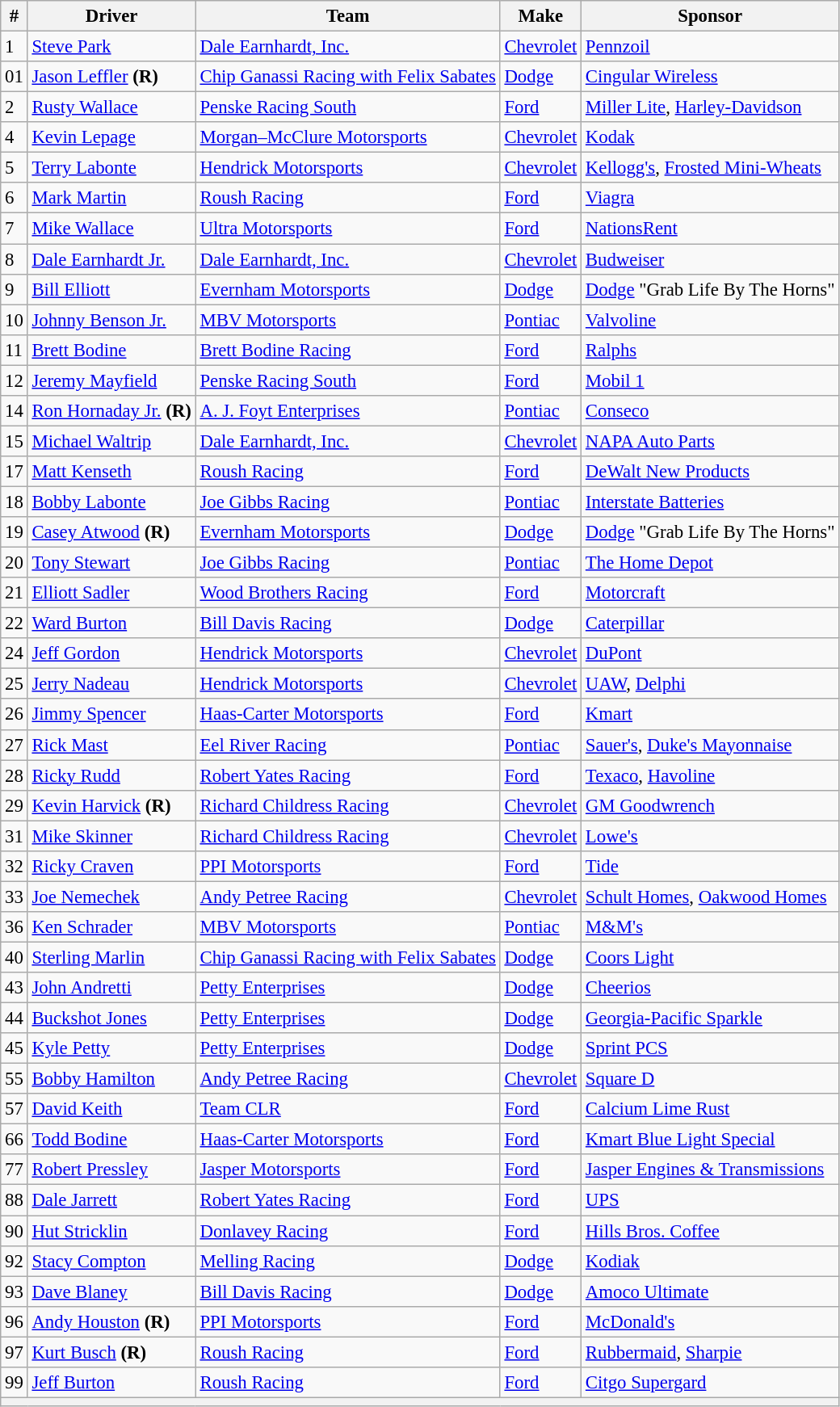<table class="wikitable" style="font-size:95%">
<tr>
<th>#</th>
<th>Driver</th>
<th>Team</th>
<th>Make</th>
<th>Sponsor</th>
</tr>
<tr>
<td>1</td>
<td><a href='#'>Steve Park</a></td>
<td><a href='#'>Dale Earnhardt, Inc.</a></td>
<td><a href='#'>Chevrolet</a></td>
<td><a href='#'>Pennzoil</a></td>
</tr>
<tr>
<td>01</td>
<td><a href='#'>Jason Leffler</a> <strong>(R)</strong></td>
<td><a href='#'>Chip Ganassi Racing with Felix Sabates</a></td>
<td><a href='#'>Dodge</a></td>
<td><a href='#'>Cingular Wireless</a></td>
</tr>
<tr>
<td>2</td>
<td><a href='#'>Rusty Wallace</a></td>
<td><a href='#'>Penske Racing South</a></td>
<td><a href='#'>Ford</a></td>
<td><a href='#'>Miller Lite</a>, <a href='#'>Harley-Davidson</a></td>
</tr>
<tr>
<td>4</td>
<td><a href='#'>Kevin Lepage</a></td>
<td><a href='#'>Morgan–McClure Motorsports</a></td>
<td><a href='#'>Chevrolet</a></td>
<td><a href='#'>Kodak</a></td>
</tr>
<tr>
<td>5</td>
<td><a href='#'>Terry Labonte</a></td>
<td><a href='#'>Hendrick Motorsports</a></td>
<td><a href='#'>Chevrolet</a></td>
<td><a href='#'>Kellogg's</a>, <a href='#'>Frosted Mini-Wheats</a></td>
</tr>
<tr>
<td>6</td>
<td><a href='#'>Mark Martin</a></td>
<td><a href='#'>Roush Racing</a></td>
<td><a href='#'>Ford</a></td>
<td><a href='#'>Viagra</a></td>
</tr>
<tr>
<td>7</td>
<td><a href='#'>Mike Wallace</a></td>
<td><a href='#'>Ultra Motorsports</a></td>
<td><a href='#'>Ford</a></td>
<td><a href='#'>NationsRent</a></td>
</tr>
<tr>
<td>8</td>
<td><a href='#'>Dale Earnhardt Jr.</a></td>
<td><a href='#'>Dale Earnhardt, Inc.</a></td>
<td><a href='#'>Chevrolet</a></td>
<td><a href='#'>Budweiser</a></td>
</tr>
<tr>
<td>9</td>
<td><a href='#'>Bill Elliott</a></td>
<td><a href='#'>Evernham Motorsports</a></td>
<td><a href='#'>Dodge</a></td>
<td><a href='#'>Dodge</a> "Grab Life By The Horns"</td>
</tr>
<tr>
<td>10</td>
<td><a href='#'>Johnny Benson Jr.</a></td>
<td><a href='#'>MBV Motorsports</a></td>
<td><a href='#'>Pontiac</a></td>
<td><a href='#'>Valvoline</a></td>
</tr>
<tr>
<td>11</td>
<td><a href='#'>Brett Bodine</a></td>
<td><a href='#'>Brett Bodine Racing</a></td>
<td><a href='#'>Ford</a></td>
<td><a href='#'>Ralphs</a></td>
</tr>
<tr>
<td>12</td>
<td><a href='#'>Jeremy Mayfield</a></td>
<td><a href='#'>Penske Racing South</a></td>
<td><a href='#'>Ford</a></td>
<td><a href='#'>Mobil 1</a></td>
</tr>
<tr>
<td>14</td>
<td><a href='#'>Ron Hornaday Jr.</a> <strong>(R)</strong></td>
<td><a href='#'>A. J. Foyt Enterprises</a></td>
<td><a href='#'>Pontiac</a></td>
<td><a href='#'>Conseco</a></td>
</tr>
<tr>
<td>15</td>
<td><a href='#'>Michael Waltrip</a></td>
<td><a href='#'>Dale Earnhardt, Inc.</a></td>
<td><a href='#'>Chevrolet</a></td>
<td><a href='#'>NAPA Auto Parts</a></td>
</tr>
<tr>
<td>17</td>
<td><a href='#'>Matt Kenseth</a></td>
<td><a href='#'>Roush Racing</a></td>
<td><a href='#'>Ford</a></td>
<td><a href='#'>DeWalt New Products</a></td>
</tr>
<tr>
<td>18</td>
<td><a href='#'>Bobby Labonte</a></td>
<td><a href='#'>Joe Gibbs Racing</a></td>
<td><a href='#'>Pontiac</a></td>
<td><a href='#'>Interstate Batteries</a></td>
</tr>
<tr>
<td>19</td>
<td><a href='#'>Casey Atwood</a> <strong>(R)</strong></td>
<td><a href='#'>Evernham Motorsports</a></td>
<td><a href='#'>Dodge</a></td>
<td><a href='#'>Dodge</a> "Grab Life By The Horns"</td>
</tr>
<tr>
<td>20</td>
<td><a href='#'>Tony Stewart</a></td>
<td><a href='#'>Joe Gibbs Racing</a></td>
<td><a href='#'>Pontiac</a></td>
<td><a href='#'>The Home Depot</a></td>
</tr>
<tr>
<td>21</td>
<td><a href='#'>Elliott Sadler</a></td>
<td><a href='#'>Wood Brothers Racing</a></td>
<td><a href='#'>Ford</a></td>
<td><a href='#'>Motorcraft</a></td>
</tr>
<tr>
<td>22</td>
<td><a href='#'>Ward Burton</a></td>
<td><a href='#'>Bill Davis Racing</a></td>
<td><a href='#'>Dodge</a></td>
<td><a href='#'>Caterpillar</a></td>
</tr>
<tr>
<td>24</td>
<td><a href='#'>Jeff Gordon</a></td>
<td><a href='#'>Hendrick Motorsports</a></td>
<td><a href='#'>Chevrolet</a></td>
<td><a href='#'>DuPont</a></td>
</tr>
<tr>
<td>25</td>
<td><a href='#'>Jerry Nadeau</a></td>
<td><a href='#'>Hendrick Motorsports</a></td>
<td><a href='#'>Chevrolet</a></td>
<td><a href='#'>UAW</a>, <a href='#'>Delphi</a></td>
</tr>
<tr>
<td>26</td>
<td><a href='#'>Jimmy Spencer</a></td>
<td><a href='#'>Haas-Carter Motorsports</a></td>
<td><a href='#'>Ford</a></td>
<td><a href='#'>Kmart</a></td>
</tr>
<tr>
<td>27</td>
<td><a href='#'>Rick Mast</a></td>
<td><a href='#'>Eel River Racing</a></td>
<td><a href='#'>Pontiac</a></td>
<td><a href='#'>Sauer's</a>, <a href='#'>Duke's Mayonnaise</a></td>
</tr>
<tr>
<td>28</td>
<td><a href='#'>Ricky Rudd</a></td>
<td><a href='#'>Robert Yates Racing</a></td>
<td><a href='#'>Ford</a></td>
<td><a href='#'>Texaco</a>, <a href='#'>Havoline</a></td>
</tr>
<tr>
<td>29</td>
<td><a href='#'>Kevin Harvick</a> <strong>(R)</strong></td>
<td><a href='#'>Richard Childress Racing</a></td>
<td><a href='#'>Chevrolet</a></td>
<td><a href='#'>GM Goodwrench</a></td>
</tr>
<tr>
<td>31</td>
<td><a href='#'>Mike Skinner</a></td>
<td><a href='#'>Richard Childress Racing</a></td>
<td><a href='#'>Chevrolet</a></td>
<td><a href='#'>Lowe's</a></td>
</tr>
<tr>
<td>32</td>
<td><a href='#'>Ricky Craven</a></td>
<td><a href='#'>PPI Motorsports</a></td>
<td><a href='#'>Ford</a></td>
<td><a href='#'>Tide</a></td>
</tr>
<tr>
<td>33</td>
<td><a href='#'>Joe Nemechek</a></td>
<td><a href='#'>Andy Petree Racing</a></td>
<td><a href='#'>Chevrolet</a></td>
<td><a href='#'>Schult Homes</a>, <a href='#'>Oakwood Homes</a></td>
</tr>
<tr>
<td>36</td>
<td><a href='#'>Ken Schrader</a></td>
<td><a href='#'>MBV Motorsports</a></td>
<td><a href='#'>Pontiac</a></td>
<td><a href='#'>M&M's</a></td>
</tr>
<tr>
<td>40</td>
<td><a href='#'>Sterling Marlin</a></td>
<td><a href='#'>Chip Ganassi Racing with Felix Sabates</a></td>
<td><a href='#'>Dodge</a></td>
<td><a href='#'>Coors Light</a></td>
</tr>
<tr>
<td>43</td>
<td><a href='#'>John Andretti</a></td>
<td><a href='#'>Petty Enterprises</a></td>
<td><a href='#'>Dodge</a></td>
<td><a href='#'>Cheerios</a></td>
</tr>
<tr>
<td>44</td>
<td><a href='#'>Buckshot Jones</a></td>
<td><a href='#'>Petty Enterprises</a></td>
<td><a href='#'>Dodge</a></td>
<td><a href='#'>Georgia-Pacific Sparkle</a></td>
</tr>
<tr>
<td>45</td>
<td><a href='#'>Kyle Petty</a></td>
<td><a href='#'>Petty Enterprises</a></td>
<td><a href='#'>Dodge</a></td>
<td><a href='#'>Sprint PCS</a></td>
</tr>
<tr>
<td>55</td>
<td><a href='#'>Bobby Hamilton</a></td>
<td><a href='#'>Andy Petree Racing</a></td>
<td><a href='#'>Chevrolet</a></td>
<td><a href='#'>Square D</a></td>
</tr>
<tr>
<td>57</td>
<td><a href='#'>David Keith</a></td>
<td><a href='#'>Team CLR</a></td>
<td><a href='#'>Ford</a></td>
<td><a href='#'>Calcium Lime Rust</a></td>
</tr>
<tr>
<td>66</td>
<td><a href='#'>Todd Bodine</a></td>
<td><a href='#'>Haas-Carter Motorsports</a></td>
<td><a href='#'>Ford</a></td>
<td><a href='#'>Kmart Blue Light Special</a></td>
</tr>
<tr>
<td>77</td>
<td><a href='#'>Robert Pressley</a></td>
<td><a href='#'>Jasper Motorsports</a></td>
<td><a href='#'>Ford</a></td>
<td><a href='#'>Jasper Engines & Transmissions</a></td>
</tr>
<tr>
<td>88</td>
<td><a href='#'>Dale Jarrett</a></td>
<td><a href='#'>Robert Yates Racing</a></td>
<td><a href='#'>Ford</a></td>
<td><a href='#'>UPS</a></td>
</tr>
<tr>
<td>90</td>
<td><a href='#'>Hut Stricklin</a></td>
<td><a href='#'>Donlavey Racing</a></td>
<td><a href='#'>Ford</a></td>
<td><a href='#'>Hills Bros. Coffee</a></td>
</tr>
<tr>
<td>92</td>
<td><a href='#'>Stacy Compton</a></td>
<td><a href='#'>Melling Racing</a></td>
<td><a href='#'>Dodge</a></td>
<td><a href='#'>Kodiak</a></td>
</tr>
<tr>
<td>93</td>
<td><a href='#'>Dave Blaney</a></td>
<td><a href='#'>Bill Davis Racing</a></td>
<td><a href='#'>Dodge</a></td>
<td><a href='#'>Amoco Ultimate</a></td>
</tr>
<tr>
<td>96</td>
<td><a href='#'>Andy Houston</a> <strong>(R)</strong></td>
<td><a href='#'>PPI Motorsports</a></td>
<td><a href='#'>Ford</a></td>
<td><a href='#'>McDonald's</a></td>
</tr>
<tr>
<td>97</td>
<td><a href='#'>Kurt Busch</a> <strong>(R)</strong></td>
<td><a href='#'>Roush Racing</a></td>
<td><a href='#'>Ford</a></td>
<td><a href='#'>Rubbermaid</a>, <a href='#'>Sharpie</a></td>
</tr>
<tr>
<td>99</td>
<td><a href='#'>Jeff Burton</a></td>
<td><a href='#'>Roush Racing</a></td>
<td><a href='#'>Ford</a></td>
<td><a href='#'>Citgo Supergard</a></td>
</tr>
<tr>
<th colspan="5"></th>
</tr>
</table>
